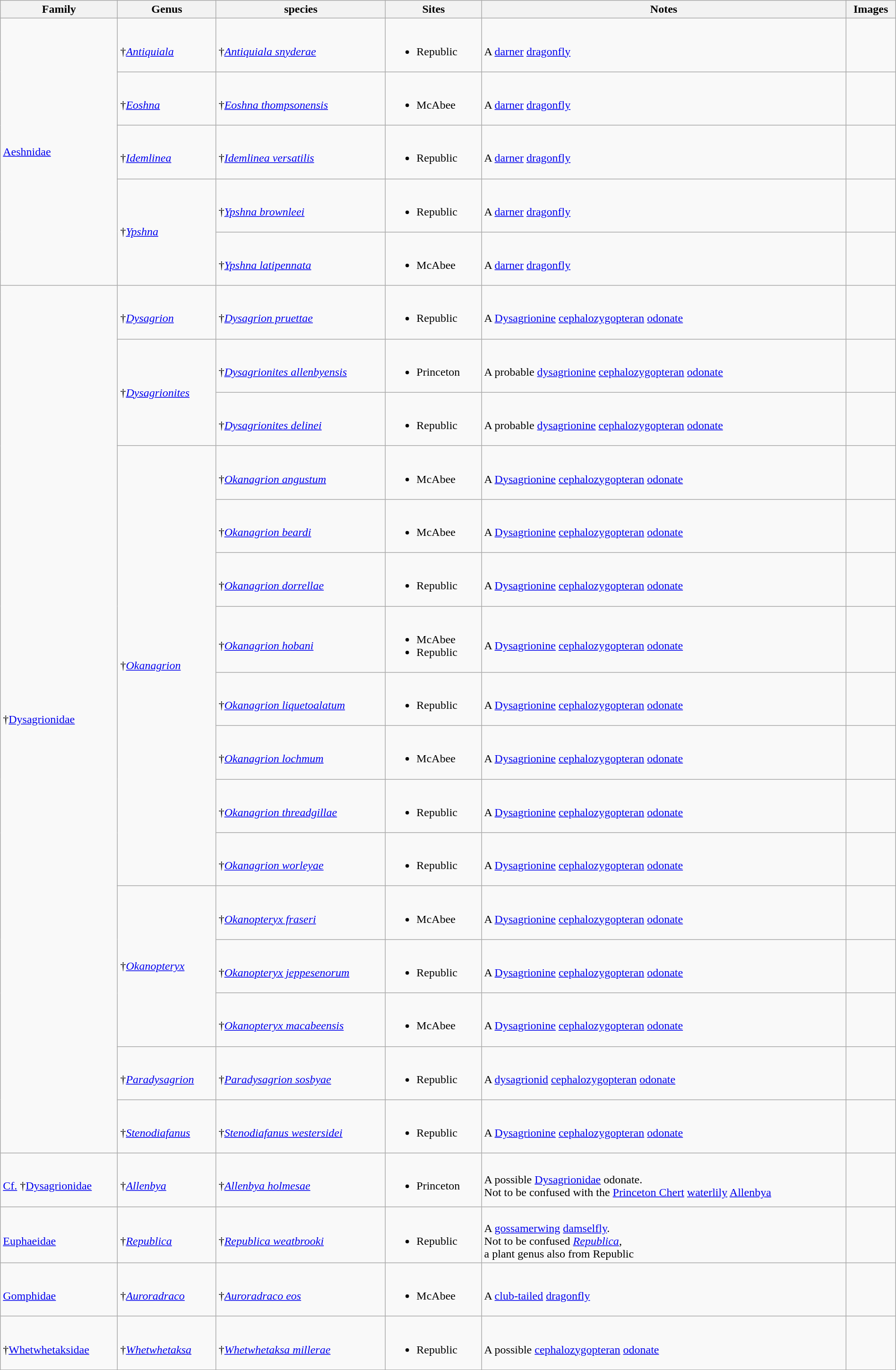<table class="wikitable sortable"  style="margin:auto; width:100%;">
<tr>
<th>Family</th>
<th>Genus</th>
<th>species</th>
<th>Sites</th>
<th>Notes</th>
<th>Images</th>
</tr>
<tr>
<td rowspan=5><a href='#'>Aeshnidae</a></td>
<td><br>†<em><a href='#'>Antiquiala</a></em></td>
<td><br>†<em><a href='#'>Antiquiala snyderae</a></em></td>
<td><br><ul><li>Republic</li></ul></td>
<td><br>A <a href='#'>darner</a> <a href='#'>dragonfly</a></td>
<td><br></td>
</tr>
<tr>
<td><br>†<em><a href='#'>Eoshna</a></em></td>
<td><br>†<em><a href='#'>Eoshna thompsonensis</a></em></td>
<td><br><ul><li>McAbee</li></ul></td>
<td><br>A <a href='#'>darner</a> <a href='#'>dragonfly</a></td>
<td></td>
</tr>
<tr>
<td><br>†<em><a href='#'>Idemlinea</a></em></td>
<td><br>†<em><a href='#'>Idemlinea versatilis</a></em></td>
<td><br><ul><li>Republic</li></ul></td>
<td><br>A <a href='#'>darner</a> <a href='#'>dragonfly</a></td>
<td><br></td>
</tr>
<tr>
<td rowspan=2>†<em><a href='#'>Ypshna</a></em></td>
<td><br>†<em><a href='#'>Ypshna brownleei</a></em></td>
<td><br><ul><li>Republic</li></ul></td>
<td><br>A <a href='#'>darner</a> <a href='#'>dragonfly</a></td>
<td><br></td>
</tr>
<tr>
<td><br>†<em><a href='#'>Ypshna latipennata</a></em></td>
<td><br><ul><li>McAbee</li></ul></td>
<td><br>A <a href='#'>darner</a> <a href='#'>dragonfly</a></td>
<td></td>
</tr>
<tr>
<td rowspan=16>†<a href='#'>Dysagrionidae</a></td>
<td><br>†<em><a href='#'>Dysagrion</a></em></td>
<td><br>†<em><a href='#'>Dysagrion pruettae</a></em></td>
<td><br><ul><li>Republic</li></ul></td>
<td><br>A <a href='#'>Dysagrionine</a> <a href='#'>cephalozygopteran</a> <a href='#'>odonate</a></td>
<td><br></td>
</tr>
<tr>
<td rowspan=2>†<em><a href='#'>Dysagrionites</a></em></td>
<td><br>†<em><a href='#'>Dysagrionites allenbyensis</a></em></td>
<td><br><ul><li>Princeton</li></ul></td>
<td><br>A probable <a href='#'>dysagrionine</a> <a href='#'>cephalozygopteran</a> <a href='#'>odonate</a></td>
<td></td>
</tr>
<tr>
<td><br>†<em><a href='#'>Dysagrionites delinei</a></em></td>
<td><br><ul><li>Republic</li></ul></td>
<td><br>A probable <a href='#'>dysagrionine</a> <a href='#'>cephalozygopteran</a> <a href='#'>odonate</a></td>
<td><br></td>
</tr>
<tr>
<td rowspan=8>†<em><a href='#'>Okanagrion</a></em></td>
<td><br>†<em><a href='#'>Okanagrion angustum</a></em></td>
<td><br><ul><li>McAbee</li></ul></td>
<td><br>A <a href='#'>Dysagrionine</a> <a href='#'>cephalozygopteran</a> <a href='#'>odonate</a></td>
<td></td>
</tr>
<tr>
<td><br>†<em><a href='#'>Okanagrion beardi</a></em></td>
<td><br><ul><li>McAbee</li></ul></td>
<td><br>A <a href='#'>Dysagrionine</a> <a href='#'>cephalozygopteran</a> <a href='#'>odonate</a></td>
<td></td>
</tr>
<tr>
<td><br>†<em><a href='#'>Okanagrion dorrellae</a></em></td>
<td><br><ul><li>Republic</li></ul></td>
<td><br>A <a href='#'>Dysagrionine</a> <a href='#'>cephalozygopteran</a> <a href='#'>odonate</a></td>
<td><br></td>
</tr>
<tr>
<td><br>†<em><a href='#'>Okanagrion hobani</a></em></td>
<td><br><ul><li>McAbee</li><li>Republic</li></ul></td>
<td><br>A <a href='#'>Dysagrionine</a> <a href='#'>cephalozygopteran</a> <a href='#'>odonate</a></td>
<td><br></td>
</tr>
<tr>
<td><br>†<em><a href='#'>Okanagrion liquetoalatum</a></em></td>
<td><br><ul><li>Republic</li></ul></td>
<td><br>A <a href='#'>Dysagrionine</a> <a href='#'>cephalozygopteran</a> <a href='#'>odonate</a></td>
<td><br></td>
</tr>
<tr>
<td><br>†<em><a href='#'>Okanagrion lochmum</a></em></td>
<td><br><ul><li>McAbee</li></ul></td>
<td><br>A <a href='#'>Dysagrionine</a> <a href='#'>cephalozygopteran</a> <a href='#'>odonate</a></td>
<td></td>
</tr>
<tr>
<td><br>†<em><a href='#'>Okanagrion threadgillae</a></em></td>
<td><br><ul><li>Republic</li></ul></td>
<td><br>A <a href='#'>Dysagrionine</a> <a href='#'>cephalozygopteran</a> <a href='#'>odonate</a></td>
<td><br></td>
</tr>
<tr>
<td><br>†<em><a href='#'>Okanagrion worleyae</a></em></td>
<td><br><ul><li>Republic</li></ul></td>
<td><br>A <a href='#'>Dysagrionine</a> <a href='#'>cephalozygopteran</a> <a href='#'>odonate</a></td>
<td><br></td>
</tr>
<tr>
<td rowspan=3>†<em><a href='#'>Okanopteryx</a></em></td>
<td><br>†<em><a href='#'>Okanopteryx fraseri</a></em></td>
<td><br><ul><li>McAbee</li></ul></td>
<td><br>A <a href='#'>Dysagrionine</a> <a href='#'>cephalozygopteran</a> <a href='#'>odonate</a></td>
<td></td>
</tr>
<tr>
<td><br>†<em><a href='#'>Okanopteryx jeppesenorum</a></em></td>
<td><br><ul><li>Republic</li></ul></td>
<td><br>A <a href='#'>Dysagrionine</a> <a href='#'>cephalozygopteran</a> <a href='#'>odonate</a></td>
<td><br></td>
</tr>
<tr>
<td><br>†<em><a href='#'>Okanopteryx macabeensis</a></em></td>
<td><br><ul><li>McAbee</li></ul></td>
<td><br>A <a href='#'>Dysagrionine</a> <a href='#'>cephalozygopteran</a> <a href='#'>odonate</a></td>
<td></td>
</tr>
<tr>
<td><br>†<em><a href='#'>Paradysagrion</a></em></td>
<td><br>†<em><a href='#'>Paradysagrion sosbyae</a></em></td>
<td><br><ul><li>Republic</li></ul></td>
<td><br>A <a href='#'>dysagrionid</a> <a href='#'>cephalozygopteran</a> <a href='#'>odonate</a></td>
<td></td>
</tr>
<tr>
<td><br>†<em><a href='#'>Stenodiafanus</a></em></td>
<td><br>†<em><a href='#'>Stenodiafanus westersidei</a></em></td>
<td><br><ul><li>Republic</li></ul></td>
<td><br>A <a href='#'>Dysagrionine</a> <a href='#'>cephalozygopteran</a> <a href='#'>odonate</a></td>
<td><br></td>
</tr>
<tr>
<td><br><a href='#'>Cf.</a> †<a href='#'>Dysagrionidae</a></td>
<td><br>†<em><a href='#'>Allenbya</a></em></td>
<td><br>†<em><a href='#'>Allenbya holmesae</a></em></td>
<td><br><ul><li>Princeton</li></ul></td>
<td><br>A possible <a href='#'>Dysagrionidae</a> odonate.<br> Not to be confused with the <a href='#'>Princeton Chert</a> <a href='#'>waterlily</a> <a href='#'>Allenbya</a></td>
<td><br></td>
</tr>
<tr>
<td><br><a href='#'>Euphaeidae</a></td>
<td><br>†<em><a href='#'>Republica</a></em></td>
<td><br>†<em><a href='#'>Republica weatbrooki</a></em></td>
<td><br><ul><li>Republic</li></ul></td>
<td><br>A <a href='#'>gossamerwing</a> <a href='#'>damselfly</a>.<br> Not to be confused <em><a href='#'>Republica</a></em>,<br> a plant genus also from Republic</td>
<td><br></td>
</tr>
<tr>
<td><br><a href='#'>Gomphidae</a></td>
<td><br>†<em><a href='#'>Auroradraco</a></em></td>
<td><br>†<em><a href='#'>Auroradraco eos</a></em></td>
<td><br><ul><li>McAbee</li></ul></td>
<td><br>A <a href='#'>club-tailed</a> <a href='#'>dragonfly</a></td>
<td></td>
</tr>
<tr>
<td><br>†<a href='#'>Whetwhetaksidae</a></td>
<td><br>†<em><a href='#'>Whetwhetaksa</a></em></td>
<td><br>†<em><a href='#'>Whetwhetaksa millerae</a></em></td>
<td><br><ul><li>Republic</li></ul></td>
<td><br>A possible <a href='#'>cephalozygopteran</a> <a href='#'>odonate</a></td>
<td><br></td>
</tr>
<tr>
</tr>
</table>
